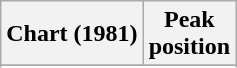<table class="wikitable sortable plainrowheaders" style="text-align:center">
<tr>
<th>Chart (1981)</th>
<th>Peak<br>position</th>
</tr>
<tr>
</tr>
<tr>
</tr>
</table>
